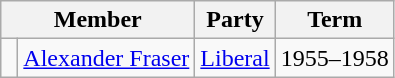<table class="wikitable">
<tr>
<th colspan="2">Member</th>
<th>Party</th>
<th>Term</th>
</tr>
<tr>
<td> </td>
<td><a href='#'>Alexander Fraser</a></td>
<td><a href='#'>Liberal</a></td>
<td>1955–1958</td>
</tr>
</table>
